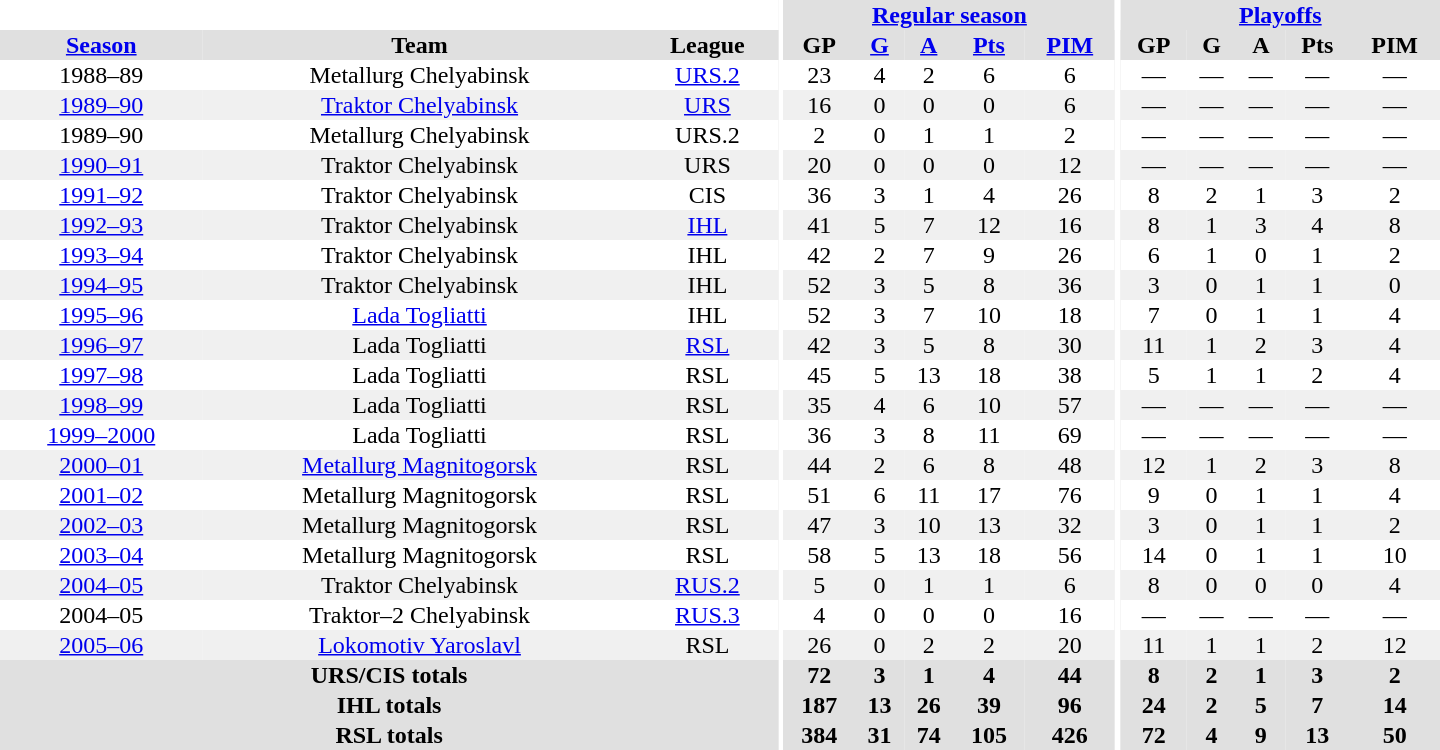<table border="0" cellpadding="1" cellspacing="0" style="text-align:center; width:60em">
<tr bgcolor="#e0e0e0">
<th colspan="3" bgcolor="#ffffff"></th>
<th rowspan="99" bgcolor="#ffffff"></th>
<th colspan="5"><a href='#'>Regular season</a></th>
<th rowspan="99" bgcolor="#ffffff"></th>
<th colspan="5"><a href='#'>Playoffs</a></th>
</tr>
<tr bgcolor="#e0e0e0">
<th><a href='#'>Season</a></th>
<th>Team</th>
<th>League</th>
<th>GP</th>
<th><a href='#'>G</a></th>
<th><a href='#'>A</a></th>
<th><a href='#'>Pts</a></th>
<th><a href='#'>PIM</a></th>
<th>GP</th>
<th>G</th>
<th>A</th>
<th>Pts</th>
<th>PIM</th>
</tr>
<tr>
<td>1988–89</td>
<td>Metallurg Chelyabinsk</td>
<td><a href='#'>URS.2</a></td>
<td>23</td>
<td>4</td>
<td>2</td>
<td>6</td>
<td>6</td>
<td>—</td>
<td>—</td>
<td>—</td>
<td>—</td>
<td>—</td>
</tr>
<tr bgcolor="#f0f0f0">
<td><a href='#'>1989–90</a></td>
<td><a href='#'>Traktor Chelyabinsk</a></td>
<td><a href='#'>URS</a></td>
<td>16</td>
<td>0</td>
<td>0</td>
<td>0</td>
<td>6</td>
<td>—</td>
<td>—</td>
<td>—</td>
<td>—</td>
<td>—</td>
</tr>
<tr>
<td>1989–90</td>
<td>Metallurg Chelyabinsk</td>
<td>URS.2</td>
<td>2</td>
<td>0</td>
<td>1</td>
<td>1</td>
<td>2</td>
<td>—</td>
<td>—</td>
<td>—</td>
<td>—</td>
<td>—</td>
</tr>
<tr bgcolor="#f0f0f0">
<td><a href='#'>1990–91</a></td>
<td>Traktor Chelyabinsk</td>
<td>URS</td>
<td>20</td>
<td>0</td>
<td>0</td>
<td>0</td>
<td>12</td>
<td>—</td>
<td>—</td>
<td>—</td>
<td>—</td>
<td>—</td>
</tr>
<tr>
<td><a href='#'>1991–92</a></td>
<td>Traktor Chelyabinsk</td>
<td>CIS</td>
<td>36</td>
<td>3</td>
<td>1</td>
<td>4</td>
<td>26</td>
<td>8</td>
<td>2</td>
<td>1</td>
<td>3</td>
<td>2</td>
</tr>
<tr bgcolor="#f0f0f0">
<td><a href='#'>1992–93</a></td>
<td>Traktor Chelyabinsk</td>
<td><a href='#'>IHL</a></td>
<td>41</td>
<td>5</td>
<td>7</td>
<td>12</td>
<td>16</td>
<td>8</td>
<td>1</td>
<td>3</td>
<td>4</td>
<td>8</td>
</tr>
<tr>
<td><a href='#'>1993–94</a></td>
<td>Traktor Chelyabinsk</td>
<td>IHL</td>
<td>42</td>
<td>2</td>
<td>7</td>
<td>9</td>
<td>26</td>
<td>6</td>
<td>1</td>
<td>0</td>
<td>1</td>
<td>2</td>
</tr>
<tr bgcolor="#f0f0f0">
<td><a href='#'>1994–95</a></td>
<td>Traktor Chelyabinsk</td>
<td>IHL</td>
<td>52</td>
<td>3</td>
<td>5</td>
<td>8</td>
<td>36</td>
<td>3</td>
<td>0</td>
<td>1</td>
<td>1</td>
<td>0</td>
</tr>
<tr>
<td><a href='#'>1995–96</a></td>
<td><a href='#'>Lada Togliatti</a></td>
<td>IHL</td>
<td>52</td>
<td>3</td>
<td>7</td>
<td>10</td>
<td>18</td>
<td>7</td>
<td>0</td>
<td>1</td>
<td>1</td>
<td>4</td>
</tr>
<tr bgcolor="#f0f0f0">
<td><a href='#'>1996–97</a></td>
<td>Lada Togliatti</td>
<td><a href='#'>RSL</a></td>
<td>42</td>
<td>3</td>
<td>5</td>
<td>8</td>
<td>30</td>
<td>11</td>
<td>1</td>
<td>2</td>
<td>3</td>
<td>4</td>
</tr>
<tr>
<td><a href='#'>1997–98</a></td>
<td>Lada Togliatti</td>
<td>RSL</td>
<td>45</td>
<td>5</td>
<td>13</td>
<td>18</td>
<td>38</td>
<td>5</td>
<td>1</td>
<td>1</td>
<td>2</td>
<td>4</td>
</tr>
<tr bgcolor="#f0f0f0">
<td><a href='#'>1998–99</a></td>
<td>Lada Togliatti</td>
<td>RSL</td>
<td>35</td>
<td>4</td>
<td>6</td>
<td>10</td>
<td>57</td>
<td>—</td>
<td>—</td>
<td>—</td>
<td>—</td>
<td>—</td>
</tr>
<tr>
<td><a href='#'>1999–2000</a></td>
<td>Lada Togliatti</td>
<td>RSL</td>
<td>36</td>
<td>3</td>
<td>8</td>
<td>11</td>
<td>69</td>
<td>—</td>
<td>—</td>
<td>—</td>
<td>—</td>
<td>—</td>
</tr>
<tr bgcolor="#f0f0f0">
<td><a href='#'>2000–01</a></td>
<td><a href='#'>Metallurg Magnitogorsk</a></td>
<td>RSL</td>
<td>44</td>
<td>2</td>
<td>6</td>
<td>8</td>
<td>48</td>
<td>12</td>
<td>1</td>
<td>2</td>
<td>3</td>
<td>8</td>
</tr>
<tr>
<td><a href='#'>2001–02</a></td>
<td>Metallurg Magnitogorsk</td>
<td>RSL</td>
<td>51</td>
<td>6</td>
<td>11</td>
<td>17</td>
<td>76</td>
<td>9</td>
<td>0</td>
<td>1</td>
<td>1</td>
<td>4</td>
</tr>
<tr bgcolor="#f0f0f0">
<td><a href='#'>2002–03</a></td>
<td>Metallurg Magnitogorsk</td>
<td>RSL</td>
<td>47</td>
<td>3</td>
<td>10</td>
<td>13</td>
<td>32</td>
<td>3</td>
<td>0</td>
<td>1</td>
<td>1</td>
<td>2</td>
</tr>
<tr>
<td><a href='#'>2003–04</a></td>
<td>Metallurg Magnitogorsk</td>
<td>RSL</td>
<td>58</td>
<td>5</td>
<td>13</td>
<td>18</td>
<td>56</td>
<td>14</td>
<td>0</td>
<td>1</td>
<td>1</td>
<td>10</td>
</tr>
<tr bgcolor="#f0f0f0">
<td><a href='#'>2004–05</a></td>
<td>Traktor Chelyabinsk</td>
<td><a href='#'>RUS.2</a></td>
<td>5</td>
<td>0</td>
<td>1</td>
<td>1</td>
<td>6</td>
<td>8</td>
<td>0</td>
<td>0</td>
<td>0</td>
<td>4</td>
</tr>
<tr>
<td>2004–05</td>
<td>Traktor–2 Chelyabinsk</td>
<td><a href='#'>RUS.3</a></td>
<td>4</td>
<td>0</td>
<td>0</td>
<td>0</td>
<td>16</td>
<td>—</td>
<td>—</td>
<td>—</td>
<td>—</td>
<td>—</td>
</tr>
<tr bgcolor="#f0f0f0">
<td><a href='#'>2005–06</a></td>
<td><a href='#'>Lokomotiv Yaroslavl</a></td>
<td>RSL</td>
<td>26</td>
<td>0</td>
<td>2</td>
<td>2</td>
<td>20</td>
<td>11</td>
<td>1</td>
<td>1</td>
<td>2</td>
<td>12</td>
</tr>
<tr bgcolor="#e0e0e0">
<th colspan="3">URS/CIS totals</th>
<th>72</th>
<th>3</th>
<th>1</th>
<th>4</th>
<th>44</th>
<th>8</th>
<th>2</th>
<th>1</th>
<th>3</th>
<th>2</th>
</tr>
<tr bgcolor="#e0e0e0">
<th colspan="3">IHL totals</th>
<th>187</th>
<th>13</th>
<th>26</th>
<th>39</th>
<th>96</th>
<th>24</th>
<th>2</th>
<th>5</th>
<th>7</th>
<th>14</th>
</tr>
<tr bgcolor="#e0e0e0">
<th colspan="3">RSL totals</th>
<th>384</th>
<th>31</th>
<th>74</th>
<th>105</th>
<th>426</th>
<th>72</th>
<th>4</th>
<th>9</th>
<th>13</th>
<th>50</th>
</tr>
</table>
